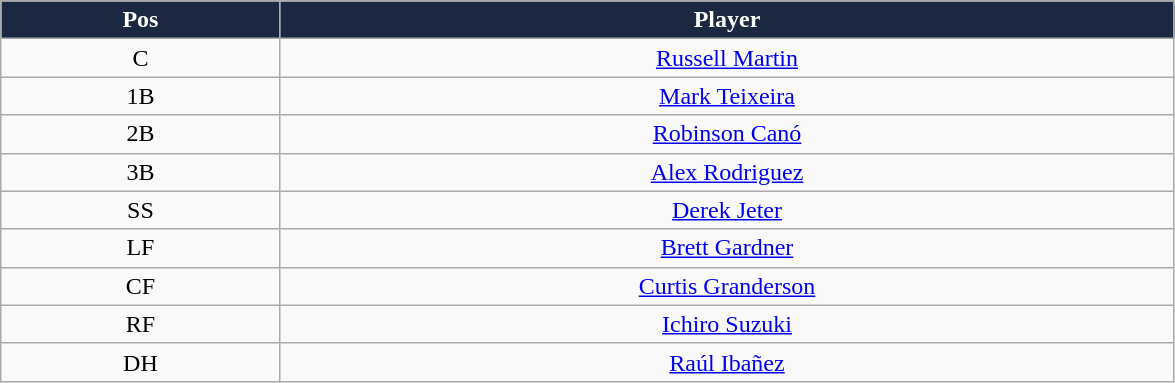<table class="wikitable sortable">
<tr>
<th style="background:#1c2841;color:white;" width="5%">Pos</th>
<th style="background:#1c2841;color:white;" width="16%">Player</th>
</tr>
<tr align="center">
<td>C</td>
<td><a href='#'>Russell Martin</a></td>
</tr>
<tr align="center">
<td>1B</td>
<td><a href='#'>Mark Teixeira</a></td>
</tr>
<tr align="center">
<td>2B</td>
<td><a href='#'>Robinson Canó</a></td>
</tr>
<tr align="center">
<td>3B</td>
<td><a href='#'>Alex Rodriguez</a></td>
</tr>
<tr align="center">
<td>SS</td>
<td><a href='#'>Derek Jeter</a></td>
</tr>
<tr align="center">
<td>LF</td>
<td><a href='#'>Brett Gardner</a></td>
</tr>
<tr align="center">
<td>CF</td>
<td><a href='#'>Curtis Granderson</a></td>
</tr>
<tr align="center">
<td>RF</td>
<td><a href='#'>Ichiro Suzuki</a></td>
</tr>
<tr align="center">
<td>DH</td>
<td><a href='#'>Raúl Ibañez</a></td>
</tr>
</table>
